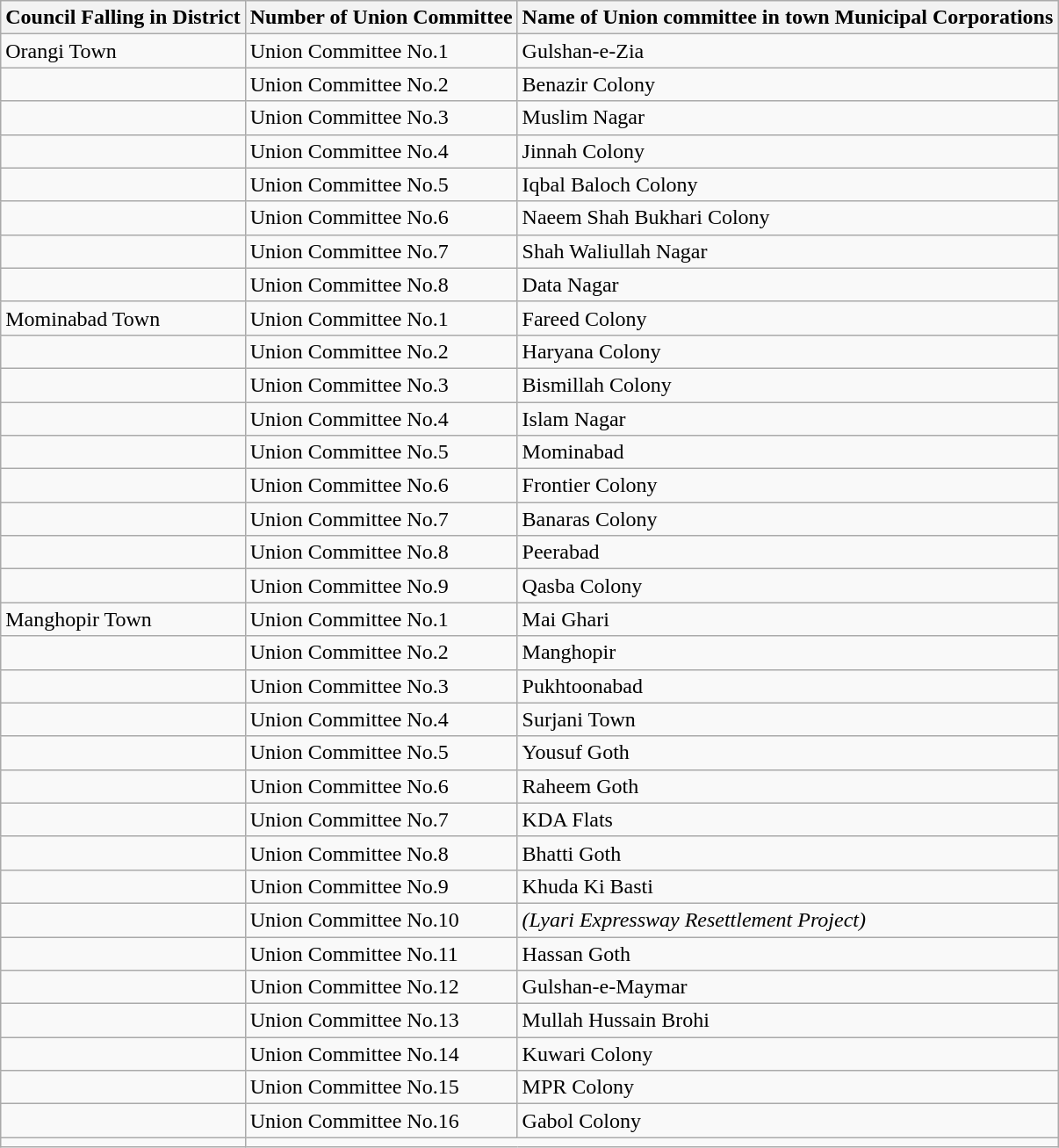<table class="wikitable">
<tr>
<th>Council Falling in District</th>
<th>Number of Union Committee</th>
<th>Name of Union committee in town Municipal Corporations</th>
</tr>
<tr>
<td>Orangi Town</td>
<td>Union Committee No.1</td>
<td>Gulshan-e-Zia</td>
</tr>
<tr>
<td></td>
<td>Union Committee No.2</td>
<td>Benazir Colony</td>
</tr>
<tr>
<td></td>
<td>Union Committee No.3</td>
<td>Muslim Nagar</td>
</tr>
<tr>
<td></td>
<td>Union Committee No.4</td>
<td>Jinnah Colony</td>
</tr>
<tr>
<td></td>
<td>Union Committee No.5</td>
<td>Iqbal Baloch Colony</td>
</tr>
<tr>
<td></td>
<td>Union Committee No.6</td>
<td>Naeem Shah Bukhari Colony</td>
</tr>
<tr>
<td></td>
<td>Union Committee No.7</td>
<td>Shah Waliullah Nagar</td>
</tr>
<tr>
<td></td>
<td>Union Committee No.8</td>
<td>Data Nagar</td>
</tr>
<tr>
<td>Mominabad Town</td>
<td>Union Committee No.1</td>
<td>Fareed Colony</td>
</tr>
<tr>
<td></td>
<td>Union Committee No.2</td>
<td>Haryana Colony</td>
</tr>
<tr>
<td></td>
<td>Union Committee No.3</td>
<td>Bismillah Colony</td>
</tr>
<tr>
<td></td>
<td>Union Committee No.4</td>
<td>Islam Nagar</td>
</tr>
<tr>
<td></td>
<td>Union Committee No.5</td>
<td>Mominabad</td>
</tr>
<tr>
<td></td>
<td>Union Committee No.6</td>
<td>Frontier Colony</td>
</tr>
<tr>
<td></td>
<td>Union Committee No.7</td>
<td>Banaras Colony</td>
</tr>
<tr>
<td></td>
<td>Union Committee No.8</td>
<td>Peerabad</td>
</tr>
<tr>
<td></td>
<td>Union Committee No.9</td>
<td>Qasba Colony</td>
</tr>
<tr>
<td>Manghopir Town</td>
<td>Union Committee No.1</td>
<td>Mai Ghari</td>
</tr>
<tr>
<td></td>
<td>Union Committee No.2</td>
<td>Manghopir</td>
</tr>
<tr>
<td></td>
<td>Union Committee No.3</td>
<td>Pukhtoonabad</td>
</tr>
<tr>
<td></td>
<td>Union Committee No.4</td>
<td>Surjani Town</td>
</tr>
<tr>
<td></td>
<td>Union Committee No.5</td>
<td>Yousuf Goth</td>
</tr>
<tr>
<td></td>
<td>Union Committee No.6</td>
<td>Raheem Goth</td>
</tr>
<tr>
<td></td>
<td>Union Committee No.7</td>
<td>KDA Flats</td>
</tr>
<tr>
<td></td>
<td>Union Committee No.8</td>
<td>Bhatti Goth</td>
</tr>
<tr>
<td></td>
<td>Union Committee No.9</td>
<td>Khuda Ki Basti</td>
</tr>
<tr>
<td></td>
<td>Union Committee No.10</td>
<td><em>(Lyari Expressway Resettlement Project)</em></td>
</tr>
<tr>
<td></td>
<td>Union Committee No.11</td>
<td>Hassan Goth</td>
</tr>
<tr>
<td></td>
<td>Union Committee No.12</td>
<td>Gulshan-e-Maymar</td>
</tr>
<tr>
<td></td>
<td>Union Committee No.13</td>
<td>Mullah Hussain Brohi</td>
</tr>
<tr>
<td></td>
<td>Union Committee No.14</td>
<td>Kuwari Colony</td>
</tr>
<tr>
<td></td>
<td>Union Committee No.15</td>
<td>MPR Colony</td>
</tr>
<tr>
<td></td>
<td>Union Committee No.16</td>
<td>Gabol Colony</td>
</tr>
<tr>
<td></td>
</tr>
</table>
